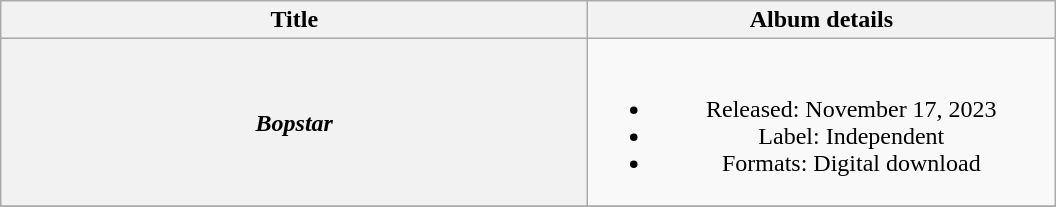<table class="wikitable plainrowheaders" style="text-align:center;">
<tr>
<th scope="col" rowspan="1" style="width:24em;">Title</th>
<th scope="col" rowspan="1" style="width:19em;">Album details</th>
</tr>
<tr>
<th scope="row"><em>Bopstar</em></th>
<td><br><ul><li>Released: November 17, 2023</li><li>Label: Independent</li><li>Formats: Digital download</li></ul></td>
</tr>
<tr>
</tr>
</table>
